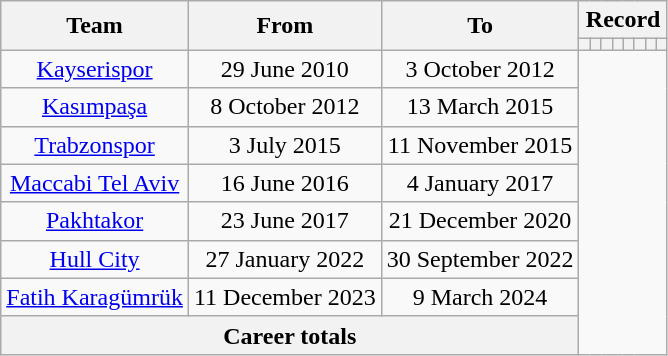<table class="wikitable" style="text-align: center">
<tr>
<th rowspan=2>Team</th>
<th rowspan=2>From</th>
<th rowspan=2>To</th>
<th colspan=8>Record</th>
</tr>
<tr>
<th></th>
<th></th>
<th></th>
<th></th>
<th></th>
<th></th>
<th></th>
<th></th>
</tr>
<tr>
<td><a href='#'>Kayserispor</a></td>
<td>29 June 2010</td>
<td>3 October 2012<br></td>
</tr>
<tr>
<td><a href='#'>Kasımpaşa</a></td>
<td>8 October 2012</td>
<td>13 March 2015<br></td>
</tr>
<tr>
<td><a href='#'>Trabzonspor</a></td>
<td>3 July 2015</td>
<td>11 November 2015<br></td>
</tr>
<tr>
<td><a href='#'>Maccabi Tel Aviv</a></td>
<td>16 June 2016</td>
<td>4 January 2017<br></td>
</tr>
<tr>
<td><a href='#'>Pakhtakor</a></td>
<td>23 June 2017</td>
<td>21 December 2020<br></td>
</tr>
<tr>
<td><a href='#'>Hull City</a></td>
<td>27 January 2022</td>
<td>30 September 2022<br></td>
</tr>
<tr>
<td><a href='#'>Fatih Karagümrük</a></td>
<td>11 December 2023</td>
<td>9 March 2024<br></td>
</tr>
<tr>
<th colspan=3>Career totals<br></th>
</tr>
</table>
